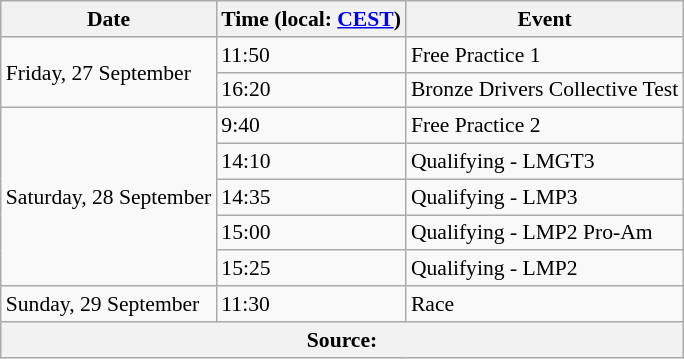<table class="wikitable" style="font-size: 90%;">
<tr>
<th>Date</th>
<th>Time (local: <a href='#'>CEST</a>)</th>
<th>Event</th>
</tr>
<tr>
<td rowspan="2">Friday, 27 September</td>
<td>11:50</td>
<td>Free Practice 1</td>
</tr>
<tr>
<td>16:20</td>
<td>Bronze Drivers Collective Test</td>
</tr>
<tr>
<td rowspan="5">Saturday, 28 September</td>
<td>9:40</td>
<td>Free Practice 2</td>
</tr>
<tr>
<td>14:10</td>
<td>Qualifying - LMGT3</td>
</tr>
<tr>
<td>14:35</td>
<td>Qualifying - LMP3</td>
</tr>
<tr>
<td>15:00</td>
<td>Qualifying - LMP2 Pro-Am</td>
</tr>
<tr>
<td>15:25</td>
<td>Qualifying - LMP2</td>
</tr>
<tr>
<td>Sunday, 29 September</td>
<td>11:30</td>
<td>Race</td>
</tr>
<tr>
<th colspan="3">Source:</th>
</tr>
</table>
